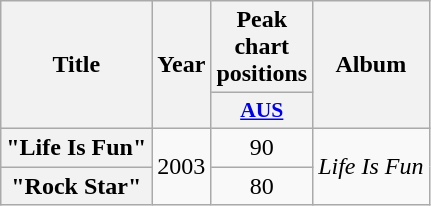<table class="wikitable plainrowheaders" style="text-align:center;">
<tr>
<th scope="col" rowspan="2">Title</th>
<th scope="col" rowspan="2">Year</th>
<th scope="col" colspan="1">Peak chart positions</th>
<th scope="col" rowspan="2">Album</th>
</tr>
<tr>
<th scope="col" style="width:3em;font-size:90%;"><a href='#'>AUS</a><br></th>
</tr>
<tr>
<th scope="row">"Life Is Fun"</th>
<td rowspan="2">2003</td>
<td>90</td>
<td rowspan="2"><em>Life Is Fun</em></td>
</tr>
<tr>
<th scope="row">"Rock Star"</th>
<td>80</td>
</tr>
</table>
